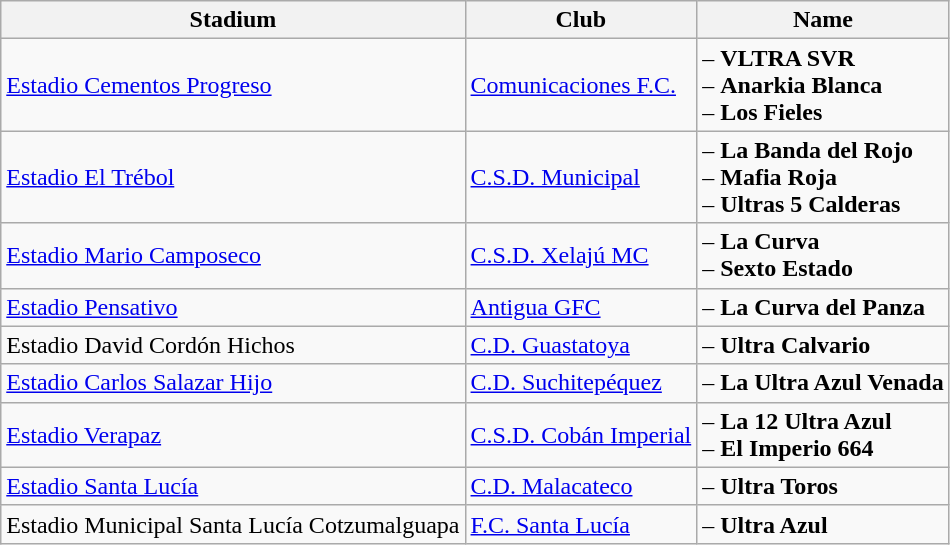<table class="wikitable">
<tr>
<th>Stadium</th>
<th>Club</th>
<th>Name</th>
</tr>
<tr>
<td><a href='#'>Estadio Cementos Progreso</a></td>
<td><a href='#'>Comunicaciones F.C.</a></td>
<td>– <strong>VLTRA SVR</strong><br>– <strong>Anarkia Blanca</strong><br>– <strong>Los Fieles</strong></td>
</tr>
<tr>
<td><a href='#'>Estadio El Trébol</a></td>
<td><a href='#'>C.S.D. Municipal</a></td>
<td>– <strong>La Banda del Rojo</strong><br>– <strong>Mafia Roja</strong><br>– <strong>Ultras 5 Calderas</strong></td>
</tr>
<tr>
<td><a href='#'>Estadio Mario Camposeco</a></td>
<td><a href='#'>C.S.D. Xelajú MC</a></td>
<td>– <strong>La Curva</strong><br>– <strong>Sexto Estado</strong></td>
</tr>
<tr>
<td><a href='#'>Estadio Pensativo</a></td>
<td><a href='#'>Antigua GFC</a></td>
<td>– <strong>La Curva del Panza</strong></td>
</tr>
<tr>
<td>Estadio David Cordón Hichos</td>
<td><a href='#'>C.D. Guastatoya</a></td>
<td>– <strong>Ultra Calvario</strong></td>
</tr>
<tr>
<td><a href='#'>Estadio Carlos Salazar Hijo</a></td>
<td><a href='#'>C.D. Suchitepéquez</a></td>
<td>– <strong>La Ultra Azul Venada</strong></td>
</tr>
<tr>
<td><a href='#'>Estadio Verapaz</a></td>
<td><a href='#'>C.S.D. Cobán Imperial</a></td>
<td>– <strong>La 12 Ultra Azul</strong><br>– <strong>El Imperio 664</strong></td>
</tr>
<tr>
<td><a href='#'>Estadio Santa Lucía</a></td>
<td><a href='#'>C.D. Malacateco</a></td>
<td>– <strong>Ultra Toros</strong></td>
</tr>
<tr>
<td>Estadio Municipal Santa Lucía Cotzumalguapa</td>
<td><a href='#'>F.C. Santa Lucía</a></td>
<td>– <strong>Ultra Azul</strong></td>
</tr>
</table>
